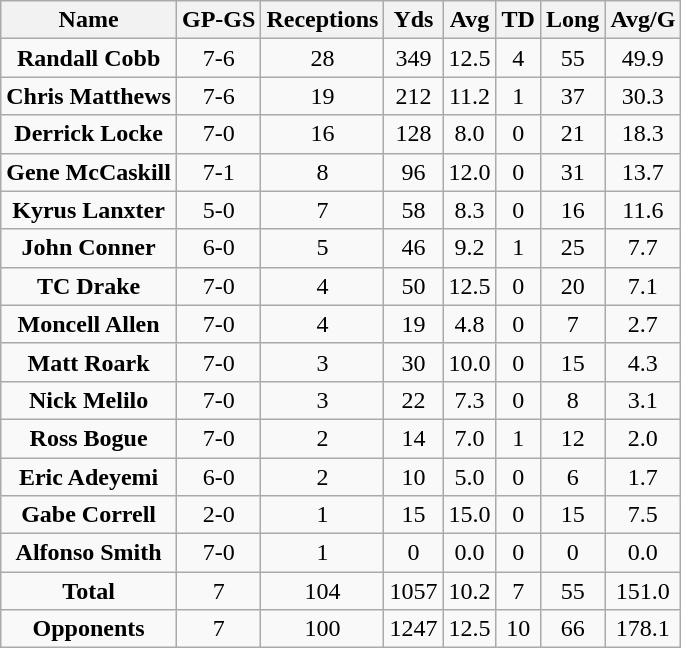<table class="wikitable" style="white-space:nowrap;">
<tr>
<th>Name</th>
<th>GP-GS</th>
<th>Receptions</th>
<th>Yds</th>
<th>Avg</th>
<th>TD</th>
<th>Long</th>
<th>Avg/G</th>
</tr>
<tr align="center">
<td><strong>Randall Cobb</strong></td>
<td>7-6</td>
<td>28</td>
<td>349</td>
<td>12.5</td>
<td>4</td>
<td>55</td>
<td>49.9</td>
</tr>
<tr align="center">
<td><strong>Chris Matthews</strong></td>
<td>7-6</td>
<td>19</td>
<td>212</td>
<td>11.2</td>
<td>1</td>
<td>37</td>
<td>30.3</td>
</tr>
<tr align="center">
<td><strong>Derrick Locke</strong></td>
<td>7-0</td>
<td>16</td>
<td>128</td>
<td>8.0</td>
<td>0</td>
<td>21</td>
<td>18.3</td>
</tr>
<tr align="center">
<td><strong>Gene McCaskill</strong></td>
<td>7-1</td>
<td>8</td>
<td>96</td>
<td>12.0</td>
<td>0</td>
<td>31</td>
<td>13.7</td>
</tr>
<tr align="center">
<td><strong>Kyrus Lanxter</strong></td>
<td>5-0</td>
<td>7</td>
<td>58</td>
<td>8.3</td>
<td>0</td>
<td>16</td>
<td>11.6</td>
</tr>
<tr align="center">
<td><strong>John Conner</strong></td>
<td>6-0</td>
<td>5</td>
<td>46</td>
<td>9.2</td>
<td>1</td>
<td>25</td>
<td>7.7</td>
</tr>
<tr align="center">
<td><strong>TC Drake</strong></td>
<td>7-0</td>
<td>4</td>
<td>50</td>
<td>12.5</td>
<td>0</td>
<td>20</td>
<td>7.1</td>
</tr>
<tr align="center">
<td><strong>Moncell Allen</strong></td>
<td>7-0</td>
<td>4</td>
<td>19</td>
<td>4.8</td>
<td>0</td>
<td>7</td>
<td>2.7</td>
</tr>
<tr align="center">
<td><strong>Matt Roark</strong></td>
<td>7-0</td>
<td>3</td>
<td>30</td>
<td>10.0</td>
<td>0</td>
<td>15</td>
<td>4.3</td>
</tr>
<tr align="center">
<td><strong>Nick Melilo</strong></td>
<td>7-0</td>
<td>3</td>
<td>22</td>
<td>7.3</td>
<td>0</td>
<td>8</td>
<td>3.1</td>
</tr>
<tr align="center">
<td><strong>Ross Bogue</strong></td>
<td>7-0</td>
<td>2</td>
<td>14</td>
<td>7.0</td>
<td>1</td>
<td>12</td>
<td>2.0</td>
</tr>
<tr align="center">
<td><strong>Eric Adeyemi</strong></td>
<td>6-0</td>
<td>2</td>
<td>10</td>
<td>5.0</td>
<td>0</td>
<td>6</td>
<td>1.7</td>
</tr>
<tr align="center">
<td><strong>Gabe Correll</strong></td>
<td>2-0</td>
<td>1</td>
<td>15</td>
<td>15.0</td>
<td>0</td>
<td>15</td>
<td>7.5</td>
</tr>
<tr align="center">
<td><strong>Alfonso Smith</strong></td>
<td>7-0</td>
<td>1</td>
<td>0</td>
<td>0.0</td>
<td>0</td>
<td>0</td>
<td>0.0</td>
</tr>
<tr align="center">
<td><strong>Total</strong></td>
<td>7</td>
<td>104</td>
<td>1057</td>
<td>10.2</td>
<td>7</td>
<td>55</td>
<td>151.0</td>
</tr>
<tr align="center">
<td><strong>Opponents</strong></td>
<td>7</td>
<td>100</td>
<td>1247</td>
<td>12.5</td>
<td>10</td>
<td>66</td>
<td>178.1</td>
</tr>
</table>
